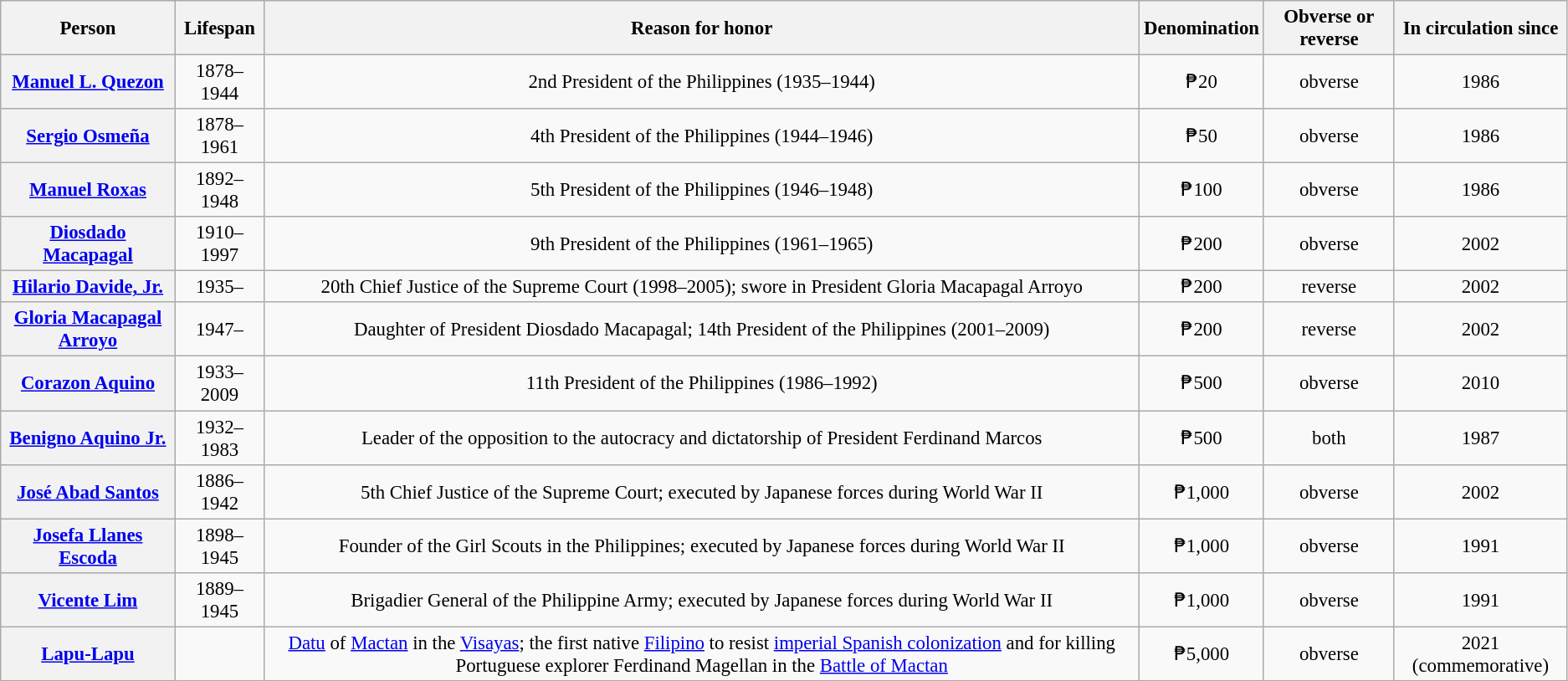<table class="wikitable" style="font-size: 95%; text-align:center;">
<tr>
<th>Person</th>
<th>Lifespan</th>
<th>Reason for honor</th>
<th>Denomination</th>
<th>Obverse or reverse</th>
<th>In circulation since</th>
</tr>
<tr>
<th><a href='#'>Manuel L. Quezon</a></th>
<td>1878–1944</td>
<td>2nd President of the Philippines (1935–1944)</td>
<td>₱20</td>
<td>obverse</td>
<td>1986</td>
</tr>
<tr>
<th><a href='#'>Sergio Osmeña</a></th>
<td>1878–1961</td>
<td>4th President of the Philippines (1944–1946)</td>
<td>₱50</td>
<td>obverse</td>
<td>1986</td>
</tr>
<tr>
<th><a href='#'>Manuel Roxas</a></th>
<td>1892–1948</td>
<td>5th President of the Philippines (1946–1948)</td>
<td>₱100</td>
<td>obverse</td>
<td>1986</td>
</tr>
<tr>
<th><a href='#'>Diosdado Macapagal</a></th>
<td>1910–1997</td>
<td>9th President of the Philippines (1961–1965)</td>
<td>₱200</td>
<td>obverse</td>
<td>2002</td>
</tr>
<tr>
<th><a href='#'>Hilario Davide, Jr.</a></th>
<td>1935–</td>
<td>20th Chief Justice of the Supreme Court (1998–2005); swore in President Gloria Macapagal Arroyo</td>
<td>₱200</td>
<td>reverse</td>
<td>2002</td>
</tr>
<tr>
<th><a href='#'>Gloria Macapagal Arroyo</a></th>
<td>1947–</td>
<td>Daughter of President Diosdado Macapagal; 14th President of the Philippines (2001–2009)</td>
<td>₱200</td>
<td>reverse</td>
<td>2002</td>
</tr>
<tr>
<th><a href='#'>Corazon Aquino</a></th>
<td>1933–2009</td>
<td>11th President of the Philippines (1986–1992)</td>
<td>₱500</td>
<td>obverse</td>
<td>2010</td>
</tr>
<tr>
<th><a href='#'>Benigno Aquino Jr.</a></th>
<td>1932–1983</td>
<td>Leader of the opposition to the autocracy and dictatorship of President Ferdinand Marcos</td>
<td>₱500</td>
<td>both</td>
<td>1987</td>
</tr>
<tr>
<th><a href='#'>José Abad Santos</a></th>
<td>1886–1942</td>
<td>5th Chief Justice of the Supreme Court; executed by Japanese forces during World War II</td>
<td>₱1,000</td>
<td>obverse</td>
<td>2002</td>
</tr>
<tr>
<th><a href='#'>Josefa Llanes Escoda</a></th>
<td>1898–1945</td>
<td>Founder of the Girl Scouts in the Philippines; executed by Japanese forces during World War II</td>
<td>₱1,000</td>
<td>obverse</td>
<td>1991</td>
</tr>
<tr>
<th><a href='#'>Vicente Lim</a></th>
<td>1889–1945</td>
<td>Brigadier General of the Philippine Army; executed by Japanese forces during World War II</td>
<td>₱1,000</td>
<td>obverse</td>
<td>1991</td>
</tr>
<tr>
<th><a href='#'>Lapu-Lapu</a></th>
<td></td>
<td><a href='#'>Datu</a> of <a href='#'>Mactan</a> in the <a href='#'>Visayas</a>; the first native <a href='#'>Filipino</a> to resist <a href='#'>imperial Spanish colonization</a> and for killing Portuguese explorer Ferdinand Magellan in the <a href='#'>Battle of Mactan</a></td>
<td>₱5,000</td>
<td>obverse</td>
<td>2021 (commemorative)</td>
</tr>
<tr>
</tr>
</table>
